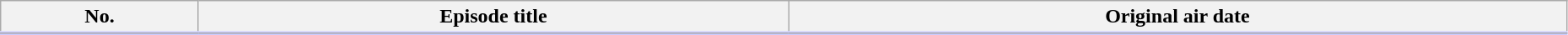<table class="wikitable" width="98%" style="background:#FFF">
<tr style="border-bottom:3px solid #CCF">
<th>No.</th>
<th>Episode title</th>
<th>Original air date</th>
</tr>
<tr>
</tr>
</table>
